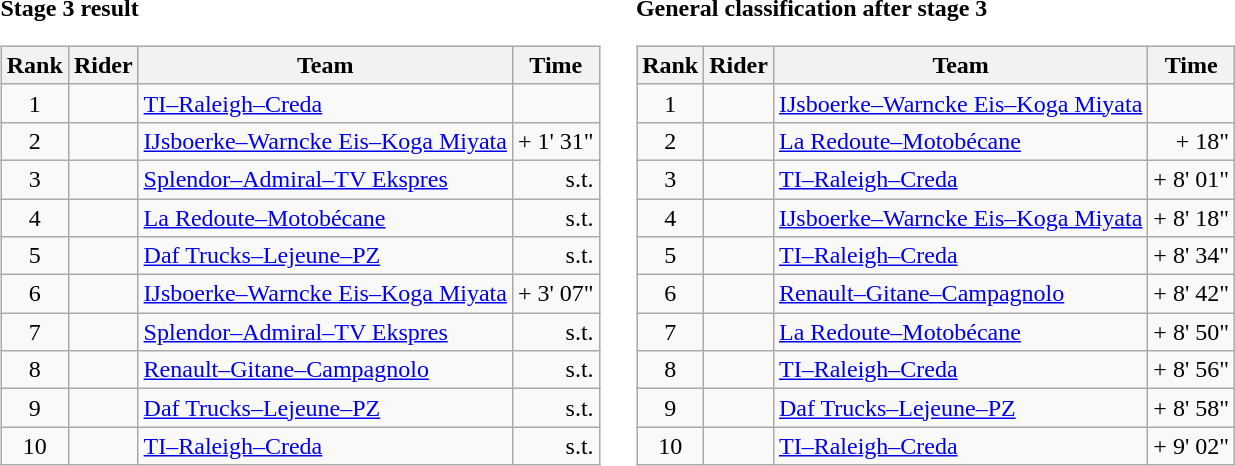<table>
<tr>
<td><strong>Stage 3 result</strong><br><table class="wikitable">
<tr>
<th scope="col">Rank</th>
<th scope="col">Rider</th>
<th scope="col">Team</th>
<th scope="col">Time</th>
</tr>
<tr>
<td style="text-align:center;">1</td>
<td></td>
<td><a href='#'>TI–Raleigh–Creda</a></td>
<td style="text-align:right;"></td>
</tr>
<tr>
<td style="text-align:center;">2</td>
<td></td>
<td><a href='#'>IJsboerke–Warncke Eis–Koga Miyata</a></td>
<td style="text-align:right;">+ 1' 31"</td>
</tr>
<tr>
<td style="text-align:center;">3</td>
<td></td>
<td><a href='#'>Splendor–Admiral–TV Ekspres</a></td>
<td style="text-align:right;">s.t.</td>
</tr>
<tr>
<td style="text-align:center;">4</td>
<td></td>
<td><a href='#'>La Redoute–Motobécane</a></td>
<td style="text-align:right;">s.t.</td>
</tr>
<tr>
<td style="text-align:center;">5</td>
<td></td>
<td><a href='#'>Daf Trucks–Lejeune–PZ</a></td>
<td style="text-align:right;">s.t.</td>
</tr>
<tr>
<td style="text-align:center;">6</td>
<td></td>
<td><a href='#'>IJsboerke–Warncke Eis–Koga Miyata</a></td>
<td style="text-align:right;">+ 3' 07"</td>
</tr>
<tr>
<td style="text-align:center;">7</td>
<td></td>
<td><a href='#'>Splendor–Admiral–TV Ekspres</a></td>
<td style="text-align:right;">s.t.</td>
</tr>
<tr>
<td style="text-align:center;">8</td>
<td></td>
<td><a href='#'>Renault–Gitane–Campagnolo</a></td>
<td style="text-align:right;">s.t.</td>
</tr>
<tr>
<td style="text-align:center;">9</td>
<td></td>
<td><a href='#'>Daf Trucks–Lejeune–PZ</a></td>
<td style="text-align:right;">s.t.</td>
</tr>
<tr>
<td style="text-align:center;">10</td>
<td></td>
<td><a href='#'>TI–Raleigh–Creda</a></td>
<td style="text-align:right;">s.t.</td>
</tr>
</table>
</td>
<td></td>
<td><strong>General classification after stage 3</strong><br><table class="wikitable">
<tr>
<th scope="col">Rank</th>
<th scope="col">Rider</th>
<th scope="col">Team</th>
<th scope="col">Time</th>
</tr>
<tr>
<td style="text-align:center;">1</td>
<td> </td>
<td><a href='#'>IJsboerke–Warncke Eis–Koga Miyata</a></td>
<td style="text-align:right;"></td>
</tr>
<tr>
<td style="text-align:center;">2</td>
<td></td>
<td><a href='#'>La Redoute–Motobécane</a></td>
<td style="text-align:right;">+ 18"</td>
</tr>
<tr>
<td style="text-align:center;">3</td>
<td></td>
<td><a href='#'>TI–Raleigh–Creda</a></td>
<td style="text-align:right;">+ 8' 01"</td>
</tr>
<tr>
<td style="text-align:center;">4</td>
<td></td>
<td><a href='#'>IJsboerke–Warncke Eis–Koga Miyata</a></td>
<td style="text-align:right;">+ 8' 18"</td>
</tr>
<tr>
<td style="text-align:center;">5</td>
<td></td>
<td><a href='#'>TI–Raleigh–Creda</a></td>
<td style="text-align:right;">+ 8' 34"</td>
</tr>
<tr>
<td style="text-align:center;">6</td>
<td></td>
<td><a href='#'>Renault–Gitane–Campagnolo</a></td>
<td style="text-align:right;">+ 8' 42"</td>
</tr>
<tr>
<td style="text-align:center;">7</td>
<td></td>
<td><a href='#'>La Redoute–Motobécane</a></td>
<td style="text-align:right;">+ 8' 50"</td>
</tr>
<tr>
<td style="text-align:center;">8</td>
<td></td>
<td><a href='#'>TI–Raleigh–Creda</a></td>
<td style="text-align:right;">+ 8' 56"</td>
</tr>
<tr>
<td style="text-align:center;">9</td>
<td></td>
<td><a href='#'>Daf Trucks–Lejeune–PZ</a></td>
<td style="text-align:right;">+ 8' 58"</td>
</tr>
<tr>
<td style="text-align:center;">10</td>
<td></td>
<td><a href='#'>TI–Raleigh–Creda</a></td>
<td style="text-align:right;">+ 9' 02"</td>
</tr>
</table>
</td>
</tr>
</table>
